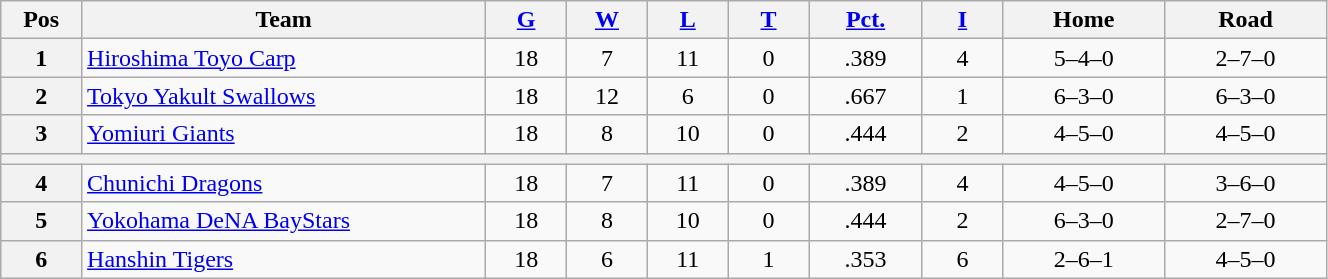<table class="wikitable plainrowheaders"  style="width:70%; text-align:center;">
<tr>
<th scope="col" style="width:5%;">Pos</th>
<th scope="col" style="width:25%;">Team</th>
<th scope="col" style="width:5%;"><a href='#'>G</a></th>
<th scope="col" style="width:5%;"><a href='#'>W</a></th>
<th scope="col" style="width:5%;"><a href='#'>L</a></th>
<th scope="col" style="width:5%;"><a href='#'>T</a></th>
<th scope="col" style="width:7%;"><a href='#'>Pct.</a></th>
<th scope="col" style="width:5%;"><a href='#'>I</a></th>
<th scope="col" style="width:10%;">Home</th>
<th scope="col" style="width:10%;">Road</th>
</tr>
<tr>
<th>1</th>
<td style="text-align:left;"><a href='#'>Hiroshima Toyo Carp</a></td>
<td>18</td>
<td>7</td>
<td>11</td>
<td>0</td>
<td>.389</td>
<td>4</td>
<td>5–4–0</td>
<td>2–7–0</td>
</tr>
<tr>
<th>2</th>
<td style="text-align:left;"><a href='#'>Tokyo Yakult Swallows</a></td>
<td>18</td>
<td>12</td>
<td>6</td>
<td>0</td>
<td>.667</td>
<td>1</td>
<td>6–3–0</td>
<td>6–3–0</td>
</tr>
<tr>
<th>3</th>
<td style="text-align:left;"><a href='#'>Yomiuri Giants</a></td>
<td>18</td>
<td>8</td>
<td>10</td>
<td>0</td>
<td>.444</td>
<td>2</td>
<td>4–5–0</td>
<td>4–5–0</td>
</tr>
<tr>
<th colspan="10"></th>
</tr>
<tr>
<th>4</th>
<td style="text-align:left;"><a href='#'>Chunichi Dragons</a></td>
<td>18</td>
<td>7</td>
<td>11</td>
<td>0</td>
<td>.389</td>
<td>4</td>
<td>4–5–0</td>
<td>3–6–0</td>
</tr>
<tr>
<th>5</th>
<td style="text-align:left;"><a href='#'>Yokohama DeNA BayStars</a></td>
<td>18</td>
<td>8</td>
<td>10</td>
<td>0</td>
<td>.444</td>
<td>2</td>
<td>6–3–0</td>
<td>2–7–0</td>
</tr>
<tr>
<th>6</th>
<td style="text-align:left;"><a href='#'>Hanshin Tigers</a></td>
<td>18</td>
<td>6</td>
<td>11</td>
<td>1</td>
<td>.353</td>
<td>6</td>
<td>2–6–1</td>
<td>4–5–0</td>
</tr>
</table>
